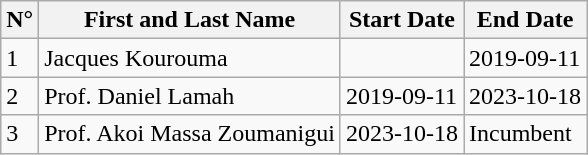<table class="wikitable">
<tr>
<th>N°</th>
<th>First and Last Name</th>
<th>Start Date</th>
<th>End Date</th>
</tr>
<tr>
<td>1</td>
<td>Jacques Kourouma</td>
<td></td>
<td>2019-09-11</td>
</tr>
<tr>
<td>2</td>
<td>Prof. Daniel Lamah</td>
<td>2019-09-11</td>
<td>2023-10-18</td>
</tr>
<tr>
<td>3</td>
<td>Prof. Akoi Massa Zoumanigui</td>
<td>2023-10-18</td>
<td>Incumbent</td>
</tr>
</table>
